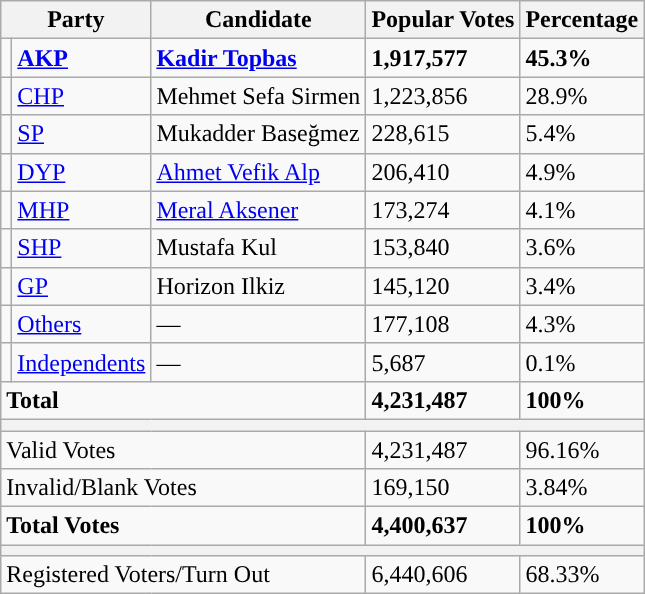<table class="wikitable sortable">
<tr>
<th colspan="2">Party</th>
<th>Candidate</th>
<th>Popular Votes</th>
<th>Percentage</th>
</tr>
<tr>
<td style="background-color:"></td>
<td><strong><a href='#'>AKP</a></strong></td>
<td><strong><a href='#'>Kadir Topbas</a></strong></td>
<td><strong>1,917,577</strong></td>
<td><strong>45.3%</strong></td>
</tr>
<tr>
<td style="background-color:"></td>
<td><a href='#'>CHP</a></td>
<td>Mehmet Sefa Sirmen</td>
<td>1,223,856</td>
<td>28.9%</td>
</tr>
<tr>
<td style="background-color:"></td>
<td><a href='#'>SP</a></td>
<td>Mukadder Baseğmez</td>
<td>228,615</td>
<td>5.4%</td>
</tr>
<tr>
<td style="background-color:"></td>
<td><a href='#'>DYP</a></td>
<td><a href='#'>Ahmet Vefik Alp</a></td>
<td>206,410</td>
<td>4.9%</td>
</tr>
<tr>
<td style="background-color:"></td>
<td><a href='#'>MHP</a></td>
<td><a href='#'>Meral Aksener</a></td>
<td>173,274</td>
<td>4.1%</td>
</tr>
<tr>
<td style="background-color:"></td>
<td><a href='#'>SHP</a></td>
<td>Mustafa Kul</td>
<td>153,840</td>
<td>3.6%</td>
</tr>
<tr>
<td style="background-color:"></td>
<td><a href='#'>GP</a></td>
<td>Horizon Ilkiz</td>
<td>145,120</td>
<td>3.4%</td>
</tr>
<tr>
<td style="background-color:"></td>
<td><a href='#'>Others</a></td>
<td>—</td>
<td>177,108</td>
<td>4.3%</td>
</tr>
<tr>
<td style="background-color:"></td>
<td><a href='#'>Independents</a></td>
<td>—</td>
<td>5,687</td>
<td>0.1%</td>
</tr>
<tr>
<td colspan="3"><strong>Total</strong></td>
<td><strong>4,231,487</strong></td>
<td><strong>100%</strong></td>
</tr>
<tr>
<th colspan="5"></th>
</tr>
<tr>
<td colspan="3">Valid Votes</td>
<td>4,231,487</td>
<td>96.16%</td>
</tr>
<tr>
<td colspan="3">Invalid/Blank Votes</td>
<td>169,150</td>
<td>3.84%</td>
</tr>
<tr>
<td colspan="3"><strong>Total Votes</strong></td>
<td><strong>4,400,637</strong></td>
<td><strong>100%</strong></td>
</tr>
<tr>
<th colspan="5"></th>
</tr>
<tr>
<td colspan="3">Registered Voters/Turn Out</td>
<td>6,440,606</td>
<td>68.33%</td>
</tr>
</table>
